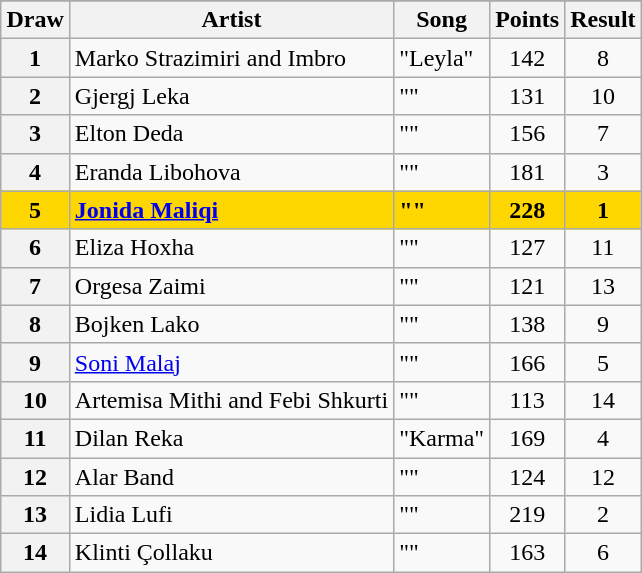<table class="sortable wikitable plainrowheaders" style="margin: 1em auto 1em auto; text-align:center;">
<tr>
</tr>
<tr>
<th scope="col">Draw</th>
<th scope="col">Artist</th>
<th scope="col">Song</th>
<th scope="col">Points</th>
<th scope="col">Result</th>
</tr>
<tr>
<th scope="row" style="text-align:center;">1</th>
<td align="left">Marko Strazimiri and Imbro</td>
<td align="left">"Leyla"</td>
<td>142</td>
<td>8</td>
</tr>
<tr>
<th scope="row" style="text-align:center;">2</th>
<td align="left">Gjergj Leka</td>
<td align="left">""</td>
<td>131</td>
<td>10</td>
</tr>
<tr>
<th scope="row" style="text-align:center;">3</th>
<td align="left">Elton Deda</td>
<td align="left">""</td>
<td>156</td>
<td>7</td>
</tr>
<tr>
<th scope="row" style="text-align:center;">4</th>
<td align="left">Eranda Libohova</td>
<td align="left">""</td>
<td>181</td>
<td>3</td>
</tr>
<tr style="font-weight:bold; background:gold;">
<th scope="row" style="text-align:center; font-weight:bold; background:gold;">5</th>
<td align="left"><a href='#'>Jonida Maliqi</a></td>
<td align="left">""</td>
<td>228</td>
<td>1</td>
</tr>
<tr>
<th scope="row" style="text-align:center;">6</th>
<td align="left">Eliza Hoxha</td>
<td align="left">""</td>
<td>127</td>
<td>11</td>
</tr>
<tr>
<th scope="row" style="text-align:center;">7</th>
<td align="left">Orgesa Zaimi</td>
<td align="left">""</td>
<td>121</td>
<td>13</td>
</tr>
<tr>
<th scope="row" style="text-align:center;">8</th>
<td align="left">Bojken Lako</td>
<td align="left">""</td>
<td>138</td>
<td>9</td>
</tr>
<tr>
<th scope="row" style="text-align:center;">9</th>
<td align="left"><a href='#'>Soni Malaj</a></td>
<td align="left">""</td>
<td>166</td>
<td>5</td>
</tr>
<tr>
<th scope="row" style="text-align:center;">10</th>
<td align="left">Artemisa Mithi and Febi Shkurti</td>
<td align="left">""</td>
<td>113</td>
<td>14</td>
</tr>
<tr>
<th scope="row" style="text-align:center;">11</th>
<td align="left">Dilan Reka</td>
<td align="left">"Karma"</td>
<td>169</td>
<td>4</td>
</tr>
<tr>
<th scope="row" style="text-align:center;">12</th>
<td align="left">Alar Band</td>
<td align="left">""</td>
<td>124</td>
<td>12</td>
</tr>
<tr>
<th scope="row" style="text-align:center;">13</th>
<td align="left">Lidia Lufi</td>
<td align="left">""</td>
<td>219</td>
<td>2</td>
</tr>
<tr>
<th scope="row" style="text-align:center;">14</th>
<td align="left">Klinti Çollaku</td>
<td align="left">""</td>
<td>163</td>
<td>6</td>
</tr>
</table>
